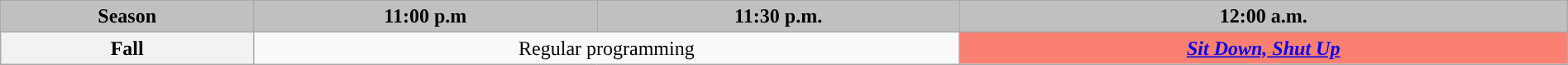<table class="wikitable" style="width:100%;margin-right:0;text-align:center">
<tr>
<th style="background-color:#C0C0C0;text-align:center">Season</th>
<th style="background-color:#C0C0C0;text-align:center">11:00 p.m</th>
<th style="background-color:#C0C0C0;text-align:center">11:30 p.m.</th>
<th style="background-color:#C0C0C0;text-align:center">12:00 a.m.</th>
</tr>
<tr>
<th>Fall</th>
<td colspan="2">Regular programming</td>
<td style="background:#FA8072"><strong><em><a href='#'>Sit Down, Shut Up</a></em></strong></td>
</tr>
</table>
